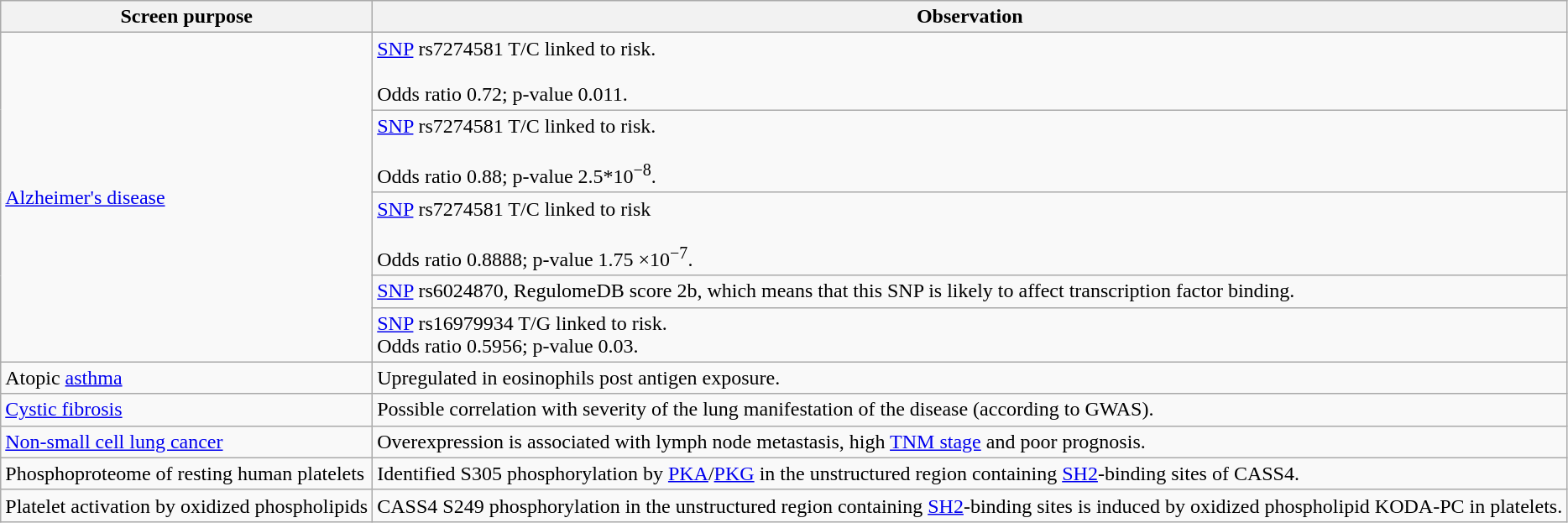<table class="wikitable">
<tr>
<th>Screen purpose</th>
<th>Observation</th>
</tr>
<tr>
<td rowspan="5"><a href='#'>Alzheimer's disease</a></td>
<td><a href='#'>SNP</a> rs7274581 T/C linked to risk.<br><br>Odds ratio 0.72; p-value 0.011.</td>
</tr>
<tr>
<td><a href='#'>SNP</a> rs7274581 T/C linked to risk.<br><br>Odds ratio 0.88; p-value 2.5*10<sup>−8</sup>.</td>
</tr>
<tr>
<td><a href='#'>SNP</a> rs7274581 T/C linked to risk<br><br>Odds ratio 0.8888; p-value 1.75 ×10<sup>−7</sup>.</td>
</tr>
<tr>
<td><a href='#'>SNP</a> rs6024870, RegulomeDB score 2b, which means that this SNP is likely to affect transcription factor binding.</td>
</tr>
<tr>
<td><a href='#'>SNP</a> rs16979934 T/G linked to risk.<br>Odds ratio 0.5956; p-value 0.03.</td>
</tr>
<tr>
<td>Atopic <a href='#'>asthma</a></td>
<td>Upregulated in eosinophils post antigen exposure.</td>
</tr>
<tr>
<td><a href='#'>Cystic fibrosis</a></td>
<td>Possible correlation with severity of the lung manifestation of the disease (according to GWAS).</td>
</tr>
<tr>
<td><a href='#'>Non-small cell lung cancer</a></td>
<td>Overexpression is associated with lymph node metastasis, high <a href='#'>TNM stage</a> and poor prognosis.</td>
</tr>
<tr>
<td>Phosphoproteome of resting human platelets</td>
<td>Identified S305 phosphorylation by <a href='#'>PKA</a>/<a href='#'>PKG</a> in the unstructured region containing <a href='#'>SH2</a>-binding sites of CASS4.</td>
</tr>
<tr>
<td>Platelet activation by oxidized phospholipids</td>
<td>CASS4 S249 phosphorylation in the unstructured region containing <a href='#'>SH2</a>-binding sites is induced by oxidized phospholipid KODA-PC in platelets.</td>
</tr>
</table>
